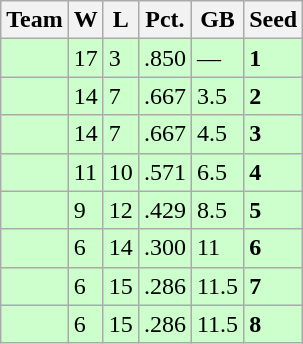<table class=wikitable>
<tr>
<th>Team</th>
<th>W</th>
<th>L</th>
<th>Pct.</th>
<th>GB</th>
<th>Seed</th>
</tr>
<tr bgcolor=ccffcc>
<td></td>
<td>17</td>
<td>3</td>
<td>.850</td>
<td>—</td>
<td><strong>1</strong></td>
</tr>
<tr bgcolor=ccffcc>
<td></td>
<td>14</td>
<td>7</td>
<td>.667</td>
<td>3.5</td>
<td><strong>2</strong></td>
</tr>
<tr bgcolor=ccffcc>
<td></td>
<td>14</td>
<td>7</td>
<td>.667</td>
<td>4.5</td>
<td><strong>3</strong></td>
</tr>
<tr bgcolor=ccffcc>
<td></td>
<td>11</td>
<td>10</td>
<td>.571</td>
<td>6.5</td>
<td><strong>4</strong></td>
</tr>
<tr bgcolor=ccffcc>
<td></td>
<td>9</td>
<td>12</td>
<td>.429</td>
<td>8.5</td>
<td><strong>5</strong></td>
</tr>
<tr bgcolor=ccffcc>
<td></td>
<td>6</td>
<td>14</td>
<td>.300</td>
<td>11</td>
<td><strong>6</strong></td>
</tr>
<tr bgcolor=ccffcc>
<td></td>
<td>6</td>
<td>15</td>
<td>.286</td>
<td>11.5</td>
<td><strong>7</strong></td>
</tr>
<tr bgcolor=ccffcc>
<td></td>
<td>6</td>
<td>15</td>
<td>.286</td>
<td>11.5</td>
<td><strong>8</strong></td>
</tr>
</table>
